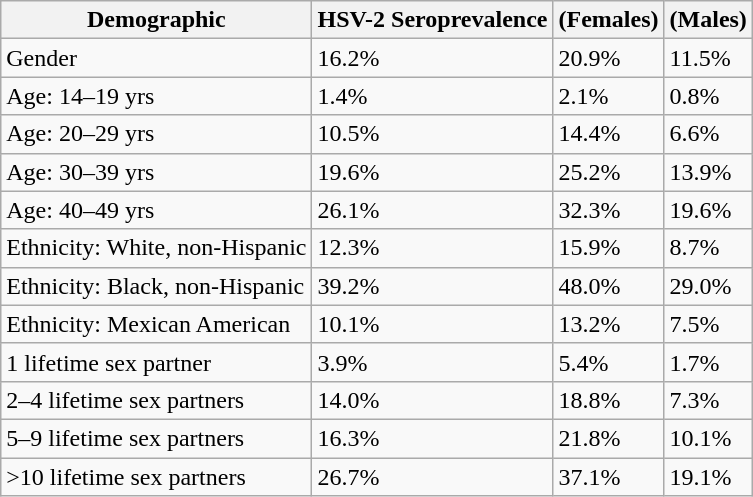<table class="wikitable">
<tr>
<th>Demographic</th>
<th>HSV-2 Seroprevalence</th>
<th>(Females)</th>
<th>(Males)</th>
</tr>
<tr>
<td>Gender</td>
<td>16.2%</td>
<td>20.9%</td>
<td>11.5%</td>
</tr>
<tr>
<td>Age: 14–19 yrs</td>
<td>1.4%</td>
<td>2.1%</td>
<td>0.8%</td>
</tr>
<tr>
<td>Age: 20–29 yrs</td>
<td>10.5%</td>
<td>14.4%</td>
<td>6.6%</td>
</tr>
<tr>
<td>Age: 30–39 yrs</td>
<td>19.6%</td>
<td>25.2%</td>
<td>13.9%</td>
</tr>
<tr>
<td>Age: 40–49 yrs</td>
<td>26.1%</td>
<td>32.3%</td>
<td>19.6%</td>
</tr>
<tr>
<td>Ethnicity: White, non-Hispanic</td>
<td>12.3%</td>
<td>15.9%</td>
<td>8.7%</td>
</tr>
<tr>
<td>Ethnicity: Black, non-Hispanic</td>
<td>39.2%</td>
<td>48.0%</td>
<td>29.0%</td>
</tr>
<tr>
<td>Ethnicity: Mexican American</td>
<td>10.1%</td>
<td>13.2%</td>
<td>7.5%</td>
</tr>
<tr>
<td>1 lifetime sex partner</td>
<td>3.9%</td>
<td>5.4%</td>
<td>1.7%</td>
</tr>
<tr>
<td>2–4 lifetime sex partners</td>
<td>14.0%</td>
<td>18.8%</td>
<td>7.3%</td>
</tr>
<tr>
<td>5–9 lifetime sex partners</td>
<td>16.3%</td>
<td>21.8%</td>
<td>10.1%</td>
</tr>
<tr>
<td>>10 lifetime sex partners</td>
<td>26.7%</td>
<td>37.1%</td>
<td>19.1%</td>
</tr>
</table>
